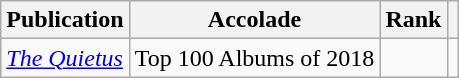<table class="sortable wikitable">
<tr>
<th>Publication</th>
<th>Accolade</th>
<th>Rank</th>
<th class="unsortable"></th>
</tr>
<tr>
<td><em><a href='#'>The Quietus</a></em></td>
<td>Top 100 Albums of 2018</td>
<td></td>
<td></td>
</tr>
</table>
